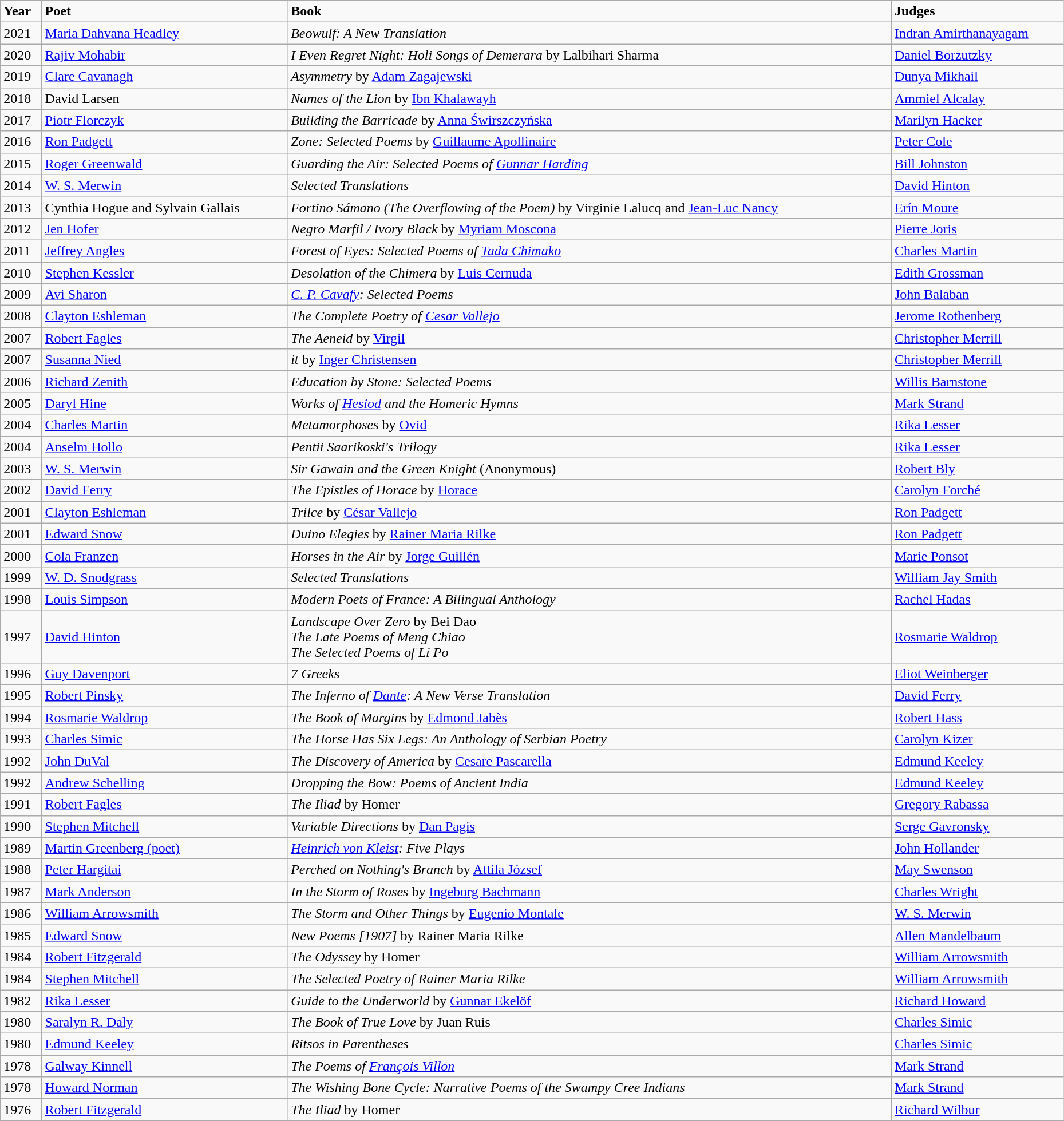<table class="wikitable" style="width: 98%;">
<tr valign="top">
<td><strong>Year</strong></td>
<td><strong>Poet</strong></td>
<td><strong>Book</strong></td>
<td><strong>Judges</strong></td>
</tr>
<tr>
<td>2021</td>
<td><a href='#'>Maria Dahvana Headley</a></td>
<td><em>Beowulf: A New Translation</em></td>
<td><a href='#'>Indran Amirthanayagam</a></td>
</tr>
<tr>
<td>2020</td>
<td><a href='#'>Rajiv Mohabir</a></td>
<td><em>I Even Regret Night: Holi Songs of Demerara</em> by Lalbihari Sharma</td>
<td><a href='#'>Daniel Borzutzky</a></td>
</tr>
<tr>
<td>2019</td>
<td><a href='#'>Clare Cavanagh</a></td>
<td><em>Asymmetry</em> by <a href='#'>Adam Zagajewski</a></td>
<td><a href='#'>Dunya Mikhail</a></td>
</tr>
<tr>
<td>2018</td>
<td>David Larsen</td>
<td><em>Names of the Lion</em> by <a href='#'>Ibn Khalawayh</a></td>
<td><a href='#'>Ammiel Alcalay</a></td>
</tr>
<tr>
<td>2017</td>
<td><a href='#'>Piotr Florczyk</a></td>
<td><em>Building the Barricade</em> by <a href='#'>Anna Świrszczyńska</a></td>
<td><a href='#'>Marilyn Hacker</a></td>
</tr>
<tr>
<td>2016</td>
<td><a href='#'>Ron Padgett</a></td>
<td><em>Zone: Selected Poems</em> by <a href='#'>Guillaume Apollinaire</a></td>
<td><a href='#'>Peter Cole</a></td>
</tr>
<tr>
<td>2015</td>
<td><a href='#'>Roger Greenwald</a></td>
<td><em>Guarding the Air: Selected Poems of <a href='#'>Gunnar Harding</a></em></td>
<td><a href='#'>Bill Johnston</a></td>
</tr>
<tr>
<td>2014</td>
<td><a href='#'>W. S. Merwin</a></td>
<td><em>Selected Translations</em></td>
<td><a href='#'>David Hinton</a></td>
</tr>
<tr>
<td>2013</td>
<td>Cynthia Hogue and Sylvain Gallais</td>
<td><em>Fortino Sámano (The Overflowing of the Poem)</em> by Virginie Lalucq and <a href='#'>Jean-Luc Nancy</a></td>
<td><a href='#'>Erín Moure</a></td>
</tr>
<tr>
<td>2012</td>
<td><a href='#'>Jen Hofer</a></td>
<td><em>Negro Marfil / Ivory Black</em> by <a href='#'>Myriam Moscona</a></td>
<td><a href='#'>Pierre Joris</a></td>
</tr>
<tr>
<td>2011</td>
<td><a href='#'>Jeffrey Angles</a></td>
<td><em>Forest of Eyes: Selected Poems of <a href='#'>Tada Chimako</a></em></td>
<td><a href='#'>Charles Martin</a></td>
</tr>
<tr>
<td>2010</td>
<td><a href='#'>Stephen Kessler</a></td>
<td><em>Desolation of the Chimera</em> by <a href='#'>Luis Cernuda</a></td>
<td><a href='#'>Edith Grossman</a></td>
</tr>
<tr>
<td>2009</td>
<td><a href='#'>Avi Sharon</a></td>
<td><em><a href='#'>C. P. Cavafy</a>: Selected Poems</em></td>
<td><a href='#'>John Balaban</a></td>
</tr>
<tr>
<td>2008</td>
<td><a href='#'>Clayton Eshleman</a></td>
<td><em>The Complete Poetry of <a href='#'>Cesar Vallejo</a></em></td>
<td><a href='#'>Jerome Rothenberg</a></td>
</tr>
<tr>
<td>2007</td>
<td><a href='#'>Robert Fagles</a></td>
<td><em>The Aeneid</em> by <a href='#'>Virgil</a></td>
<td><a href='#'>Christopher Merrill</a></td>
</tr>
<tr>
<td>2007</td>
<td><a href='#'>Susanna Nied</a></td>
<td><em>it</em> by <a href='#'>Inger Christensen</a></td>
<td><a href='#'>Christopher Merrill</a></td>
</tr>
<tr>
<td>2006</td>
<td><a href='#'>Richard Zenith</a></td>
<td><em>Education by Stone: Selected Poems</em></td>
<td><a href='#'>Willis Barnstone</a></td>
</tr>
<tr>
<td>2005</td>
<td><a href='#'>Daryl Hine</a></td>
<td><em>Works of <a href='#'>Hesiod</a> and the Homeric Hymns</em></td>
<td><a href='#'>Mark Strand</a></td>
</tr>
<tr>
<td>2004</td>
<td><a href='#'>Charles Martin</a></td>
<td><em>Metamorphoses</em> by <a href='#'>Ovid</a></td>
<td><a href='#'>Rika Lesser</a></td>
</tr>
<tr>
<td>2004</td>
<td><a href='#'>Anselm Hollo</a></td>
<td><em>Pentii Saarikoski's Trilogy</em></td>
<td><a href='#'>Rika Lesser</a></td>
</tr>
<tr>
<td>2003</td>
<td><a href='#'>W. S. Merwin</a></td>
<td><em>Sir Gawain and the Green Knight</em> (Anonymous)</td>
<td><a href='#'>Robert Bly</a></td>
</tr>
<tr>
<td>2002</td>
<td><a href='#'>David Ferry</a></td>
<td><em>The Epistles of Horace</em> by <a href='#'>Horace</a></td>
<td><a href='#'>Carolyn Forché</a></td>
</tr>
<tr>
<td>2001</td>
<td><a href='#'>Clayton Eshleman</a></td>
<td><em>Trilce</em> by <a href='#'>César Vallejo</a></td>
<td><a href='#'>Ron Padgett</a></td>
</tr>
<tr>
<td>2001</td>
<td><a href='#'>Edward Snow</a></td>
<td><em>Duino Elegies</em> by <a href='#'>Rainer Maria Rilke</a></td>
<td><a href='#'>Ron Padgett</a></td>
</tr>
<tr>
<td>2000</td>
<td><a href='#'>Cola Franzen</a></td>
<td><em>Horses in the Air</em> by <a href='#'>Jorge Guillén</a></td>
<td><a href='#'>Marie Ponsot</a></td>
</tr>
<tr>
<td>1999</td>
<td><a href='#'>W. D. Snodgrass</a></td>
<td><em>Selected Translations</em></td>
<td><a href='#'>William Jay Smith</a></td>
</tr>
<tr>
<td>1998</td>
<td><a href='#'>Louis Simpson</a></td>
<td><em>Modern Poets of France: A Bilingual Anthology</em></td>
<td><a href='#'>Rachel Hadas</a></td>
</tr>
<tr>
<td>1997</td>
<td><a href='#'>David Hinton</a></td>
<td><em>Landscape Over Zero</em> by Bei Dao <br>  <em>The Late Poems of Meng Chiao</em><br><em>The Selected Poems of Lí Po</em><br></td>
<td><a href='#'>Rosmarie Waldrop</a></td>
</tr>
<tr>
<td>1996</td>
<td><a href='#'>Guy Davenport</a></td>
<td><em>7 Greeks</em></td>
<td><a href='#'>Eliot Weinberger</a></td>
</tr>
<tr>
<td>1995</td>
<td><a href='#'>Robert Pinsky</a></td>
<td><em>The Inferno of <a href='#'>Dante</a>: A New Verse Translation</em></td>
<td><a href='#'>David Ferry</a></td>
</tr>
<tr>
<td>1994</td>
<td><a href='#'>Rosmarie Waldrop</a></td>
<td><em>The Book of Margins</em> by <a href='#'>Edmond Jabès</a></td>
<td><a href='#'>Robert Hass</a></td>
</tr>
<tr>
<td>1993</td>
<td><a href='#'>Charles Simic</a></td>
<td><em>The Horse Has Six Legs: An Anthology of Serbian Poetry</em></td>
<td><a href='#'>Carolyn Kizer</a></td>
</tr>
<tr>
<td>1992</td>
<td><a href='#'>John DuVal</a></td>
<td><em>The Discovery of America</em> by <a href='#'>Cesare Pascarella</a></td>
<td><a href='#'>Edmund Keeley</a></td>
</tr>
<tr>
<td>1992</td>
<td><a href='#'>Andrew Schelling</a></td>
<td><em>Dropping the Bow: Poems of Ancient India</em></td>
<td><a href='#'>Edmund Keeley</a></td>
</tr>
<tr>
<td>1991</td>
<td><a href='#'>Robert Fagles</a></td>
<td><em>The Iliad</em> by Homer</td>
<td><a href='#'>Gregory Rabassa</a></td>
</tr>
<tr>
<td>1990</td>
<td><a href='#'>Stephen Mitchell</a></td>
<td><em>Variable Directions</em> by <a href='#'>Dan Pagis</a></td>
<td><a href='#'>Serge Gavronsky</a></td>
</tr>
<tr>
<td>1989</td>
<td><a href='#'>Martin Greenberg (poet)</a></td>
<td><em><a href='#'>Heinrich von Kleist</a>: Five Plays</em></td>
<td><a href='#'>John Hollander</a></td>
</tr>
<tr>
<td>1988</td>
<td><a href='#'>Peter Hargitai</a></td>
<td><em>Perched on Nothing's Branch</em> by <a href='#'>Attila József</a></td>
<td><a href='#'>May Swenson</a></td>
</tr>
<tr>
<td>1987</td>
<td><a href='#'>Mark Anderson</a></td>
<td><em>In the Storm of Roses</em> by <a href='#'>Ingeborg Bachmann</a></td>
<td><a href='#'>Charles Wright</a></td>
</tr>
<tr>
<td>1986</td>
<td><a href='#'>William Arrowsmith</a></td>
<td><em>The Storm and Other Things</em> by <a href='#'>Eugenio Montale</a></td>
<td><a href='#'>W. S. Merwin</a></td>
</tr>
<tr>
<td>1985</td>
<td><a href='#'>Edward Snow</a></td>
<td><em>New Poems [1907]</em> by Rainer Maria Rilke</td>
<td><a href='#'>Allen Mandelbaum</a></td>
</tr>
<tr>
<td>1984</td>
<td><a href='#'>Robert Fitzgerald</a></td>
<td><em>The Odyssey</em> by Homer</td>
<td><a href='#'>William Arrowsmith</a></td>
</tr>
<tr>
<td>1984</td>
<td><a href='#'>Stephen Mitchell</a></td>
<td><em>The Selected Poetry of Rainer Maria Rilke</em></td>
<td><a href='#'>William Arrowsmith</a></td>
</tr>
<tr>
<td>1982</td>
<td><a href='#'>Rika Lesser</a></td>
<td><em>Guide to the Underworld</em> by <a href='#'>Gunnar Ekelöf</a></td>
<td><a href='#'>Richard Howard</a></td>
</tr>
<tr>
<td>1980</td>
<td><a href='#'>Saralyn R. Daly</a></td>
<td><em>The Book of True Love</em> by Juan Ruis</td>
<td><a href='#'>Charles Simic</a></td>
</tr>
<tr>
<td>1980</td>
<td><a href='#'>Edmund Keeley</a></td>
<td><em>Ritsos in Parentheses</em></td>
<td><a href='#'>Charles Simic</a></td>
</tr>
<tr>
<td>1978</td>
<td><a href='#'>Galway Kinnell</a></td>
<td><em>The Poems of <a href='#'>François Villon</a></em></td>
<td><a href='#'>Mark Strand</a></td>
</tr>
<tr>
<td>1978</td>
<td><a href='#'>Howard Norman</a></td>
<td><em>The Wishing Bone Cycle: Narrative Poems of the Swampy Cree Indians</em></td>
<td><a href='#'>Mark Strand</a></td>
</tr>
<tr>
<td>1976</td>
<td><a href='#'>Robert Fitzgerald</a></td>
<td><em>The Iliad</em> by Homer</td>
<td><a href='#'>Richard Wilbur</a></td>
</tr>
<tr>
</tr>
</table>
